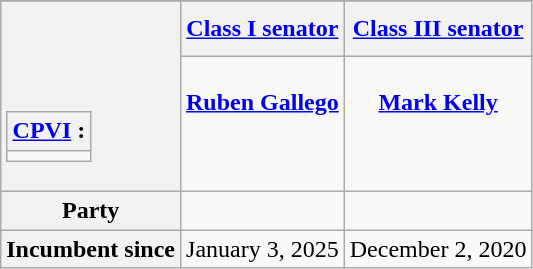<table class="wikitable floatright" style="text-align: center;">
<tr>
</tr>
<tr>
<th scope="col" rowspan=2><br><br><br><table class="wikitable">
<tr>
<th scope="col"><a href='#'>CPVI</a> :</th>
</tr>
<tr>
<td></td>
</tr>
</table>
</th>
<th scope="col"><a href='#'>Class I senator</a></th>
<th scope="col"><a href='#'>Class III senator</a></th>
</tr>
<tr style="vertical-align: top;">
<td><br><strong><a href='#'>Ruben Gallego</a></strong><br><br></td>
<td><br><strong><a href='#'>Mark Kelly</a></strong><br><br></td>
</tr>
<tr>
<th scope="row">Party</th>
<td></td>
<td></td>
</tr>
<tr>
<th scope="row">Incumbent since</th>
<td>January 3, 2025</td>
<td>December 2, 2020</td>
</tr>
</table>
